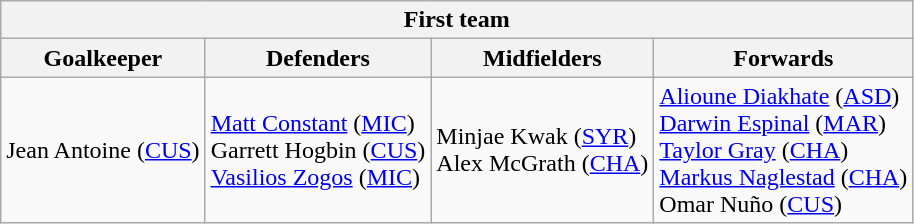<table class="wikitable">
<tr>
<th colspan="4">First team</th>
</tr>
<tr>
<th>Goalkeeper</th>
<th>Defenders</th>
<th>Midfielders</th>
<th>Forwards</th>
</tr>
<tr>
<td> Jean Antoine (<a href='#'>CUS</a>)</td>
<td> <a href='#'>Matt Constant</a> (<a href='#'>MIC</a>)<br> Garrett Hogbin (<a href='#'>CUS</a>)<br> <a href='#'>Vasilios Zogos</a> (<a href='#'>MIC</a>)</td>
<td> Minjae Kwak (<a href='#'>SYR</a>)<br> Alex McGrath (<a href='#'>CHA</a>)</td>
<td> <a href='#'>Alioune Diakhate</a> (<a href='#'>ASD</a>)<br> <a href='#'>Darwin Espinal</a> (<a href='#'>MAR</a>)<br> <a href='#'>Taylor Gray</a> (<a href='#'>CHA</a>)<br> <a href='#'>Markus Naglestad</a> (<a href='#'>CHA</a>)<br> Omar Nuño (<a href='#'>CUS</a>)</td>
</tr>
</table>
